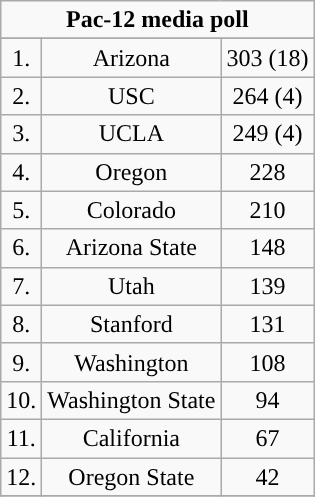<table class="wikitable" style="display: inline-table;">
<tr>
<td align="center" Colspan="3"><strong>Pac-12 media poll</strong></td>
</tr>
<tr align="center">
</tr>
<tr align="center">
<td>1.</td>
<td>Arizona</td>
<td>303 (18)</td>
</tr>
<tr align="center">
<td>2.</td>
<td>USC</td>
<td>264 (4)</td>
</tr>
<tr align="center">
<td>3.</td>
<td>UCLA</td>
<td>249 (4)</td>
</tr>
<tr align="center">
<td>4.</td>
<td>Oregon</td>
<td>228</td>
</tr>
<tr align="center">
<td>5.</td>
<td>Colorado</td>
<td>210</td>
</tr>
<tr align="center">
<td>6.</td>
<td>Arizona State</td>
<td>148</td>
</tr>
<tr align="center">
<td>7.</td>
<td>Utah</td>
<td>139</td>
</tr>
<tr align="center">
<td>8.</td>
<td>Stanford</td>
<td>131</td>
</tr>
<tr align="center">
<td>9.</td>
<td ! style=>Washington</td>
<td>108</td>
</tr>
<tr align="center">
<td>10.</td>
<td>Washington State</td>
<td>94</td>
</tr>
<tr align="center">
<td>11.</td>
<td ! style=>California</td>
<td>67</td>
</tr>
<tr align="center">
<td>12.</td>
<td ! style=>Oregon State</td>
<td>42</td>
</tr>
<tr>
</tr>
</table>
